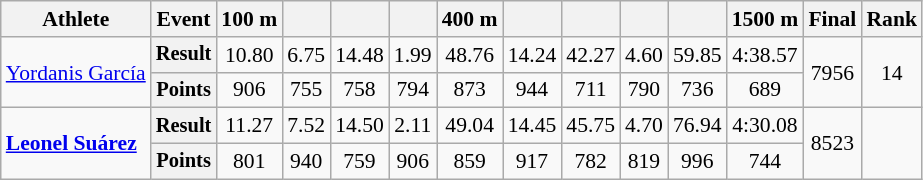<table class="wikitable" style="font-size:90%;">
<tr>
<th>Athlete</th>
<th>Event</th>
<th>100 m</th>
<th></th>
<th></th>
<th></th>
<th>400 m</th>
<th></th>
<th></th>
<th></th>
<th></th>
<th>1500 m</th>
<th>Final</th>
<th>Rank</th>
</tr>
<tr align=center>
<td rowspan=2 align=left><a href='#'>Yordanis García</a></td>
<th style="font-size:95%">Result</th>
<td>10.80</td>
<td>6.75</td>
<td>14.48</td>
<td>1.99</td>
<td>48.76</td>
<td>14.24</td>
<td>42.27</td>
<td>4.60</td>
<td>59.85</td>
<td>4:38.57</td>
<td rowspan=2>7956</td>
<td rowspan=2>14</td>
</tr>
<tr align=center>
<th style="font-size:95%">Points</th>
<td>906</td>
<td>755</td>
<td>758</td>
<td>794</td>
<td>873</td>
<td>944</td>
<td>711</td>
<td>790</td>
<td>736</td>
<td>689</td>
</tr>
<tr align=center>
<td rowspan=2 align=left><strong><a href='#'>Leonel Suárez</a></strong></td>
<th style="font-size:95%">Result</th>
<td>11.27</td>
<td>7.52</td>
<td>14.50</td>
<td>2.11</td>
<td>49.04</td>
<td>14.45</td>
<td>45.75</td>
<td>4.70</td>
<td>76.94</td>
<td>4:30.08</td>
<td rowspan=2>8523</td>
<td rowspan=2></td>
</tr>
<tr align=center>
<th style="font-size:95%">Points</th>
<td>801</td>
<td>940</td>
<td>759</td>
<td>906</td>
<td>859</td>
<td>917</td>
<td>782</td>
<td>819</td>
<td>996</td>
<td>744</td>
</tr>
</table>
